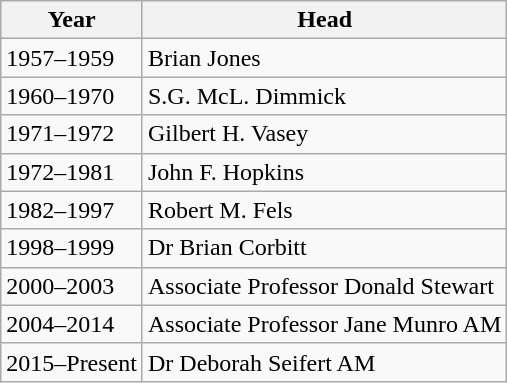<table class="wikitable">
<tr>
<th>Year</th>
<th>Head</th>
</tr>
<tr>
<td>1957–1959</td>
<td>Brian Jones</td>
</tr>
<tr>
<td>1960–1970</td>
<td>S.G. McL. Dimmick</td>
</tr>
<tr>
<td>1971–1972</td>
<td>Gilbert H. Vasey</td>
</tr>
<tr>
<td>1972–1981</td>
<td>John F. Hopkins</td>
</tr>
<tr>
<td>1982–1997</td>
<td>Robert M. Fels</td>
</tr>
<tr>
<td>1998–1999</td>
<td>Dr Brian Corbitt</td>
</tr>
<tr>
<td>2000–2003</td>
<td>Associate Professor Donald Stewart</td>
</tr>
<tr>
<td>2004–2014</td>
<td>Associate Professor Jane Munro AM</td>
</tr>
<tr>
<td>2015–Present</td>
<td>Dr Deborah Seifert AM</td>
</tr>
</table>
